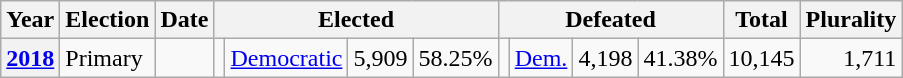<table class="wikitable">
<tr>
<th>Year</th>
<th>Election</th>
<th>Date</th>
<th colspan="4">Elected</th>
<th colspan="4">Defeated</th>
<th>Total</th>
<th>Plurality</th>
</tr>
<tr>
<th valign="top"><a href='#'>2018</a></th>
<td valign="top">Primary</td>
<td valign="top"></td>
<td valign="top"></td>
<td valign="top" ><a href='#'>Democratic</a></td>
<td align="right" valign="top">5,909</td>
<td align="right" valign="top">58.25%</td>
<td valign="top"></td>
<td valign="top" ><a href='#'>Dem.</a></td>
<td align="right" valign="top">4,198</td>
<td align="right" valign="top">41.38%</td>
<td align="right" valign="top">10,145</td>
<td align="right" valign="top">1,711</td>
</tr>
</table>
